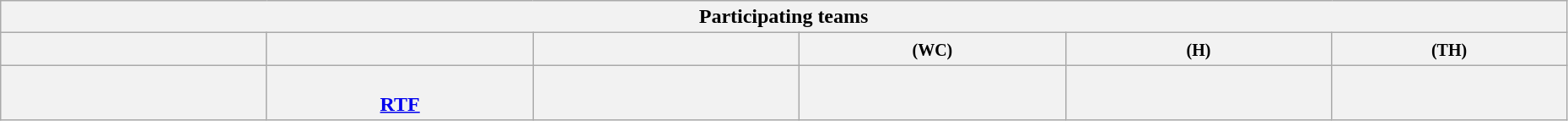<table class="wikitable" style="width:98%;">
<tr>
<th colspan=6>Participating teams</th>
</tr>
<tr>
<th width=17%></th>
<th width=17%></th>
<th width=17%></th>
<th width=17%> <small>(WC)</small></th>
<th width=17%> <small>(H)</small></th>
<th width=17%> <small>(TH)</small></th>
</tr>
<tr>
<th width=17%></th>
<th width=17%><br><a href='#'>RTF</a></th>
<th width=17%></th>
<th width=17%></th>
<th width=17%></th>
<th width=17%></th>
</tr>
</table>
